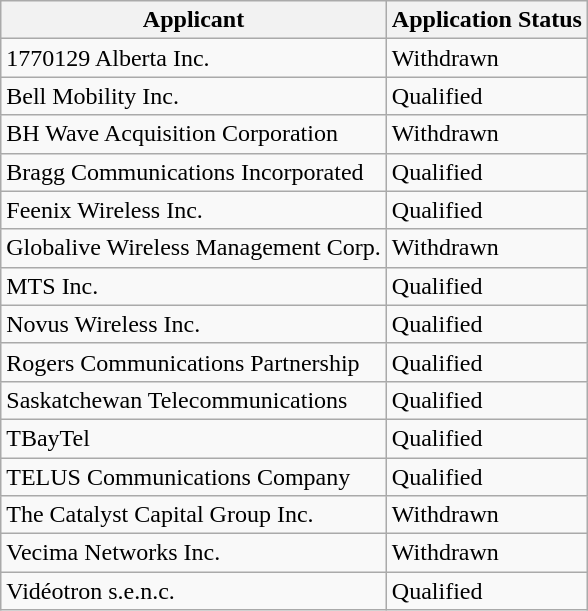<table class="wikitable sortable">
<tr>
<th>Applicant</th>
<th>Application Status</th>
</tr>
<tr>
<td>1770129 Alberta Inc.</td>
<td>Withdrawn</td>
</tr>
<tr>
<td>Bell Mobility Inc.</td>
<td>Qualified</td>
</tr>
<tr>
<td>BH Wave Acquisition Corporation</td>
<td>Withdrawn</td>
</tr>
<tr>
<td>Bragg Communications Incorporated</td>
<td>Qualified</td>
</tr>
<tr>
<td>Feenix Wireless Inc.</td>
<td>Qualified</td>
</tr>
<tr>
<td>Globalive Wireless Management Corp.</td>
<td>Withdrawn</td>
</tr>
<tr>
<td>MTS Inc.</td>
<td>Qualified</td>
</tr>
<tr>
<td>Novus Wireless Inc.</td>
<td>Qualified</td>
</tr>
<tr>
<td>Rogers Communications Partnership</td>
<td>Qualified</td>
</tr>
<tr>
<td>Saskatchewan Telecommunications</td>
<td>Qualified</td>
</tr>
<tr>
<td>TBayTel</td>
<td>Qualified</td>
</tr>
<tr>
<td>TELUS Communications Company</td>
<td>Qualified</td>
</tr>
<tr>
<td>The Catalyst Capital Group Inc.</td>
<td>Withdrawn</td>
</tr>
<tr>
<td>Vecima Networks Inc.</td>
<td>Withdrawn</td>
</tr>
<tr>
<td>Vidéotron s.e.n.c.</td>
<td>Qualified</td>
</tr>
</table>
